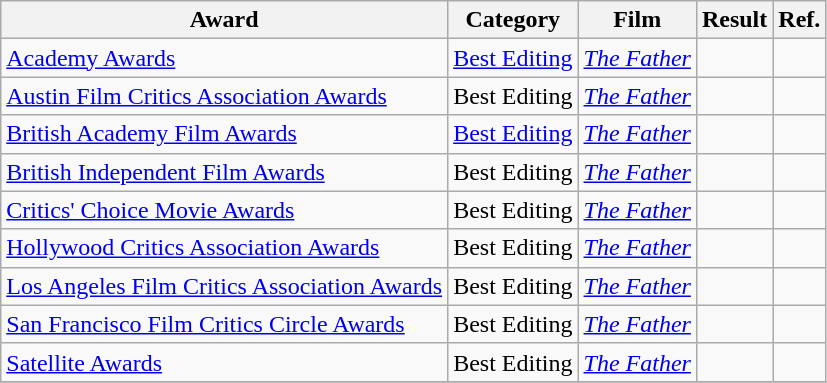<table class="wikitable plainrowheaders sortable">
<tr>
<th scope="col">Award</th>
<th scope="col">Category</th>
<th scope="col">Film</th>
<th scope="col">Result</th>
<th scope="col">Ref.</th>
</tr>
<tr>
<td><a href='#'>Academy Awards</a></td>
<td><a href='#'>Best Editing</a></td>
<td><em><a href='#'>The Father</a></em></td>
<td></td>
<td></td>
</tr>
<tr>
<td><a href='#'>Austin Film Critics Association Awards</a></td>
<td>Best Editing</td>
<td><em><a href='#'>The Father</a></em></td>
<td></td>
</tr>
<tr>
<td><a href='#'>British Academy Film Awards</a></td>
<td><a href='#'>Best Editing</a></td>
<td><em><a href='#'>The Father</a></em></td>
<td></td>
<td></td>
</tr>
<tr>
<td><a href='#'>British Independent Film Awards</a></td>
<td>Best Editing</td>
<td><em><a href='#'>The Father</a></em></td>
<td></td>
<td></td>
</tr>
<tr>
<td><a href='#'>Critics' Choice Movie Awards</a></td>
<td>Best Editing</td>
<td><em><a href='#'>The Father</a></em></td>
<td></td>
</tr>
<tr>
<td><a href='#'>Hollywood Critics Association Awards</a></td>
<td>Best Editing</td>
<td><em><a href='#'>The Father</a></em></td>
<td></td>
<td></td>
</tr>
<tr>
<td><a href='#'>Los Angeles Film Critics Association Awards</a></td>
<td>Best Editing</td>
<td><em><a href='#'>The Father</a></em></td>
<td></td>
<td></td>
</tr>
<tr>
<td><a href='#'>San Francisco Film Critics Circle Awards</a></td>
<td>Best Editing</td>
<td><em><a href='#'>The Father</a></em></td>
<td></td>
<td></td>
</tr>
<tr>
<td><a href='#'>Satellite Awards</a></td>
<td>Best Editing</td>
<td><em><a href='#'>The Father</a></em></td>
<td></td>
<td></td>
</tr>
<tr>
</tr>
</table>
